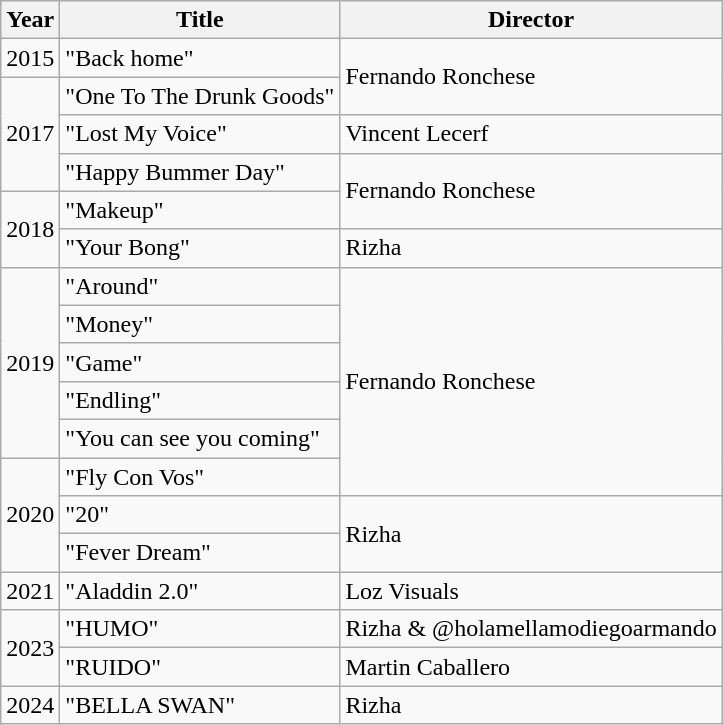<table class="wikitable">
<tr>
<th>Year</th>
<th>Title</th>
<th>Director</th>
</tr>
<tr>
<td>2015</td>
<td>"Back home"</td>
<td rowspan=2>Fernando Ronchese</td>
</tr>
<tr>
<td rowspan=3>2017</td>
<td>"One To The Drunk Goods"</td>
</tr>
<tr>
<td>"Lost My Voice"</td>
<td>Vincent Lecerf</td>
</tr>
<tr>
<td>"Happy Bummer Day"</td>
<td rowspan=2>Fernando Ronchese</td>
</tr>
<tr>
<td rowspan=2>2018</td>
<td>"Makeup"</td>
</tr>
<tr>
<td>"Your Bong"</td>
<td>Rizha</td>
</tr>
<tr>
<td rowspan=5>2019</td>
<td>"Around"</td>
<td rowspan=6>Fernando Ronchese</td>
</tr>
<tr>
<td>"Money"</td>
</tr>
<tr>
<td>"Game"</td>
</tr>
<tr>
<td>"Endling"</td>
</tr>
<tr>
<td>"You can see you coming"</td>
</tr>
<tr>
<td rowspan=3>2020</td>
<td>"Fly Con Vos"</td>
</tr>
<tr>
<td>"20"</td>
<td rowspan=2>Rizha</td>
</tr>
<tr>
<td>"Fever Dream"</td>
</tr>
<tr>
<td>2021</td>
<td>"Aladdin 2.0"</td>
<td>Loz Visuals</td>
</tr>
<tr>
<td rowspan=2>2023</td>
<td>"HUMO"</td>
<td>Rizha & @holamellamodiegoarmando</td>
</tr>
<tr>
<td>"RUIDO"</td>
<td>Martin Caballero</td>
</tr>
<tr>
<td>2024</td>
<td>"BELLA SWAN"</td>
<td>Rizha</td>
</tr>
</table>
